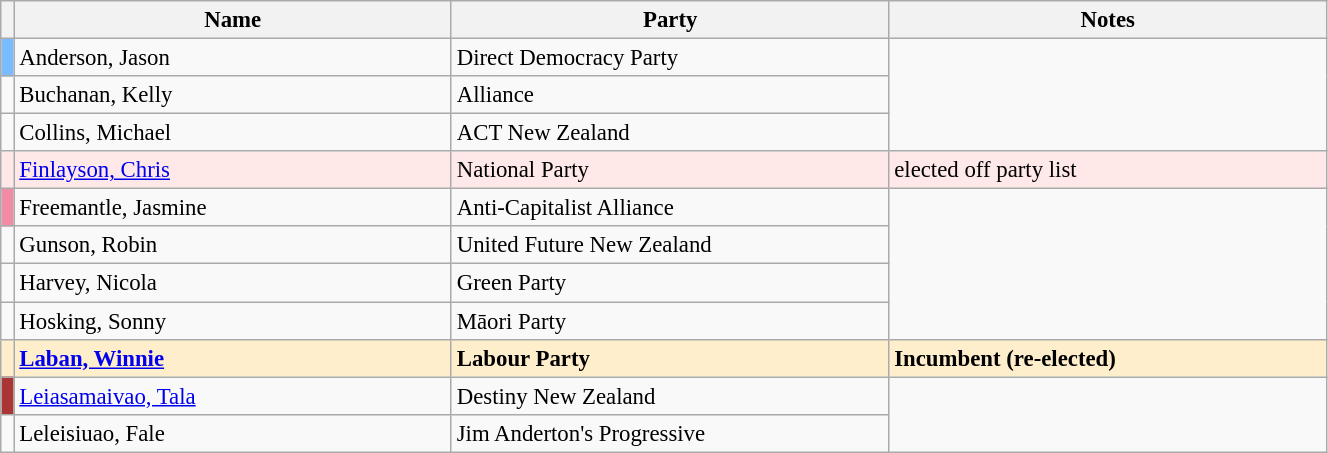<table class="wikitable" width="70%" style="font-size:95%;">
<tr>
<th width=1%></th>
<th width=33%>Name</th>
<th width=33%>Party</th>
<th width=33%>Notes</th>
</tr>
<tr -->
<td bgcolor=#79bcff></td>
<td>Anderson, Jason</td>
<td>Direct Democracy Party</td>
</tr>
<tr -->
<td bgcolor=></td>
<td>Buchanan, Kelly</td>
<td>Alliance</td>
</tr>
<tr -->
<td bgcolor=></td>
<td>Collins, Michael</td>
<td>ACT New Zealand</td>
</tr>
<tr ---- bgcolor=#FFE8E8>
<td bgcolor=></td>
<td><a href='#'>Finlayson, Chris</a></td>
<td>National Party</td>
<td>elected off party list</td>
</tr>
<tr -->
<td bgcolor=#f08ca6></td>
<td>Freemantle, Jasmine</td>
<td>Anti-Capitalist Alliance</td>
</tr>
<tr -->
<td bgcolor=></td>
<td>Gunson, Robin</td>
<td>United Future New Zealand</td>
</tr>
<tr -->
<td bgcolor=></td>
<td>Harvey, Nicola</td>
<td>Green Party</td>
</tr>
<tr -->
<td bgcolor=></td>
<td>Hosking, Sonny</td>
<td>Māori Party</td>
</tr>
<tr ---- bgcolor=#FFEECC>
<td bgcolor=></td>
<td><strong><a href='#'>Laban, Winnie</a></strong></td>
<td><strong>Labour Party</strong></td>
<td><strong>Incumbent (re-elected)</strong></td>
</tr>
<tr -->
<td bgcolor=#aa3535></td>
<td><a href='#'>Leiasamaivao, Tala</a></td>
<td>Destiny New Zealand</td>
</tr>
<tr -->
<td bgcolor=></td>
<td>Leleisiuao, Fale</td>
<td>Jim Anderton's Progressive</td>
</tr>
</table>
